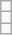<table class="wikitable">
<tr>
<td></td>
</tr>
<tr>
<td></td>
</tr>
<tr>
<td></td>
</tr>
</table>
